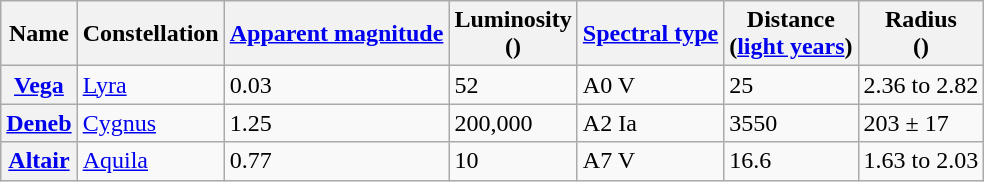<table class="wikitable">
<tr>
<th>Name</th>
<th>Constellation</th>
<th><a href='#'>Apparent magnitude</a></th>
<th>Luminosity<br>()</th>
<th><a href='#'>Spectral type</a></th>
<th>Distance<br>(<a href='#'>light years</a>)</th>
<th>Radius<br>()</th>
</tr>
<tr>
<th><a href='#'>Vega</a></th>
<td><a href='#'>Lyra</a></td>
<td>0.03</td>
<td>52</td>
<td>A0 V</td>
<td>25</td>
<td>2.36 to 2.82</td>
</tr>
<tr>
<th><a href='#'>Deneb</a></th>
<td><a href='#'>Cygnus</a></td>
<td>1.25</td>
<td>200,000</td>
<td>A2 Ia</td>
<td>3550</td>
<td>203 ± 17</td>
</tr>
<tr>
<th><a href='#'>Altair</a></th>
<td><a href='#'>Aquila</a></td>
<td>0.77</td>
<td>10</td>
<td>A7 V</td>
<td>16.6</td>
<td>1.63 to 2.03</td>
</tr>
</table>
